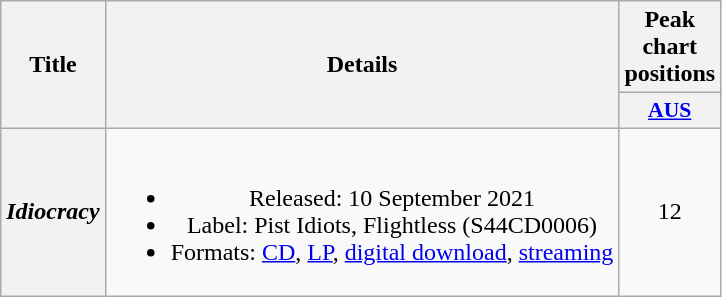<table class="wikitable plainrowheaders" style="text-align:center">
<tr>
<th scope="col" rowspan="2">Title</th>
<th scope="col" rowspan="2">Details</th>
<th scope="col" colspan="1">Peak chart positions</th>
</tr>
<tr>
<th scope="col" style="width:3em;font-size:90%;"><a href='#'>AUS</a><br></th>
</tr>
<tr>
<th scope="row"><em>Idiocracy</em></th>
<td><br><ul><li>Released: 10 September 2021</li><li>Label: Pist Idiots, Flightless (S44CD0006)</li><li>Formats: <a href='#'>CD</a>, <a href='#'>LP</a>, <a href='#'>digital download</a>, <a href='#'>streaming</a></li></ul></td>
<td>12</td>
</tr>
</table>
